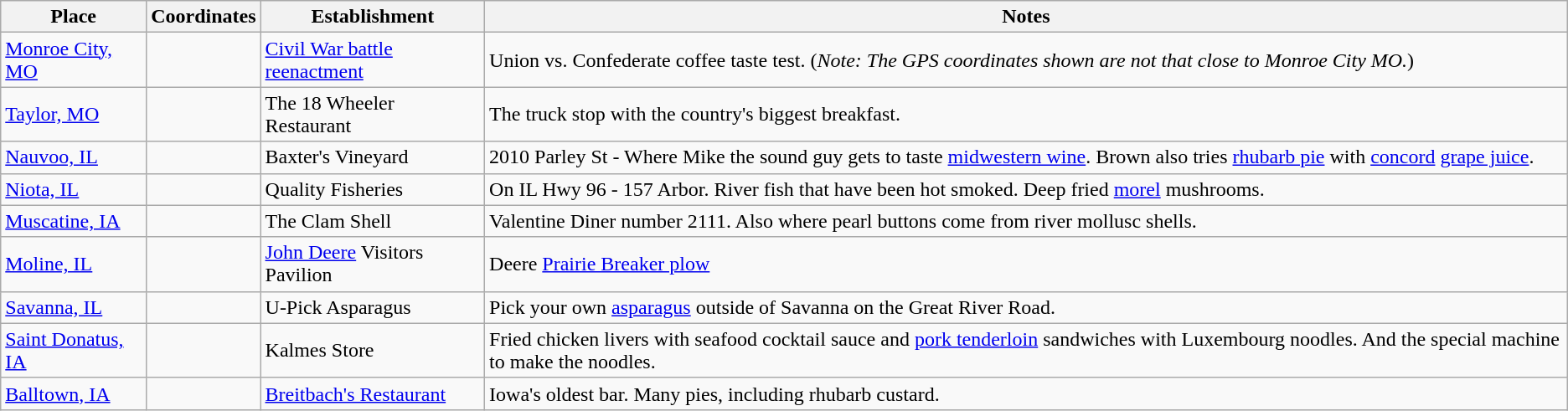<table class="wikitable">
<tr>
<th>Place</th>
<th>Coordinates</th>
<th>Establishment</th>
<th>Notes</th>
</tr>
<tr>
<td><a href='#'>Monroe City, MO</a></td>
<td></td>
<td><a href='#'>Civil War battle reenactment</a></td>
<td>Union vs. Confederate coffee taste test. (<em>Note: The GPS coordinates shown are not that close to Monroe City MO.</em>)</td>
</tr>
<tr>
<td><a href='#'>Taylor, MO</a></td>
<td></td>
<td>The 18 Wheeler Restaurant</td>
<td>The truck stop with the country's biggest breakfast.</td>
</tr>
<tr>
<td><a href='#'>Nauvoo, IL</a></td>
<td></td>
<td>Baxter's Vineyard</td>
<td>2010 Parley St - Where Mike the sound guy gets to taste <a href='#'>midwestern wine</a>. Brown also tries <a href='#'>rhubarb pie</a> with <a href='#'>concord</a> <a href='#'>grape juice</a>.</td>
</tr>
<tr>
<td><a href='#'>Niota, IL</a></td>
<td></td>
<td>Quality Fisheries</td>
<td>On IL Hwy 96 - 157 Arbor. River fish that have been hot smoked.  Deep fried <a href='#'>morel</a> mushrooms.</td>
</tr>
<tr>
<td><a href='#'>Muscatine, IA</a></td>
<td></td>
<td>The Clam Shell</td>
<td>Valentine Diner number 2111. Also where pearl buttons come from river mollusc shells.</td>
</tr>
<tr>
<td><a href='#'>Moline, IL</a></td>
<td></td>
<td><a href='#'>John Deere</a> Visitors Pavilion</td>
<td>Deere <a href='#'>Prairie Breaker plow</a></td>
</tr>
<tr>
<td><a href='#'>Savanna, IL</a></td>
<td></td>
<td>U-Pick Asparagus</td>
<td>Pick your own <a href='#'>asparagus</a> outside of Savanna on the Great River Road.</td>
</tr>
<tr>
<td><a href='#'>Saint Donatus, IA</a></td>
<td></td>
<td>Kalmes Store</td>
<td>Fried chicken livers with seafood cocktail sauce and <a href='#'>pork tenderloin</a> sandwiches with Luxembourg noodles. And the special machine to make the noodles.</td>
</tr>
<tr>
<td><a href='#'>Balltown, IA</a></td>
<td></td>
<td><a href='#'>Breitbach's Restaurant</a></td>
<td>Iowa's oldest bar. Many pies, including rhubarb custard.</td>
</tr>
</table>
